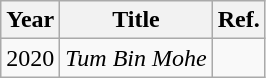<table class="wikitable sortable">
<tr>
<th>Year</th>
<th>Title</th>
<th>Ref.</th>
</tr>
<tr>
<td>2020</td>
<td><em>Tum Bin Mohe</em></td>
<td></td>
</tr>
</table>
